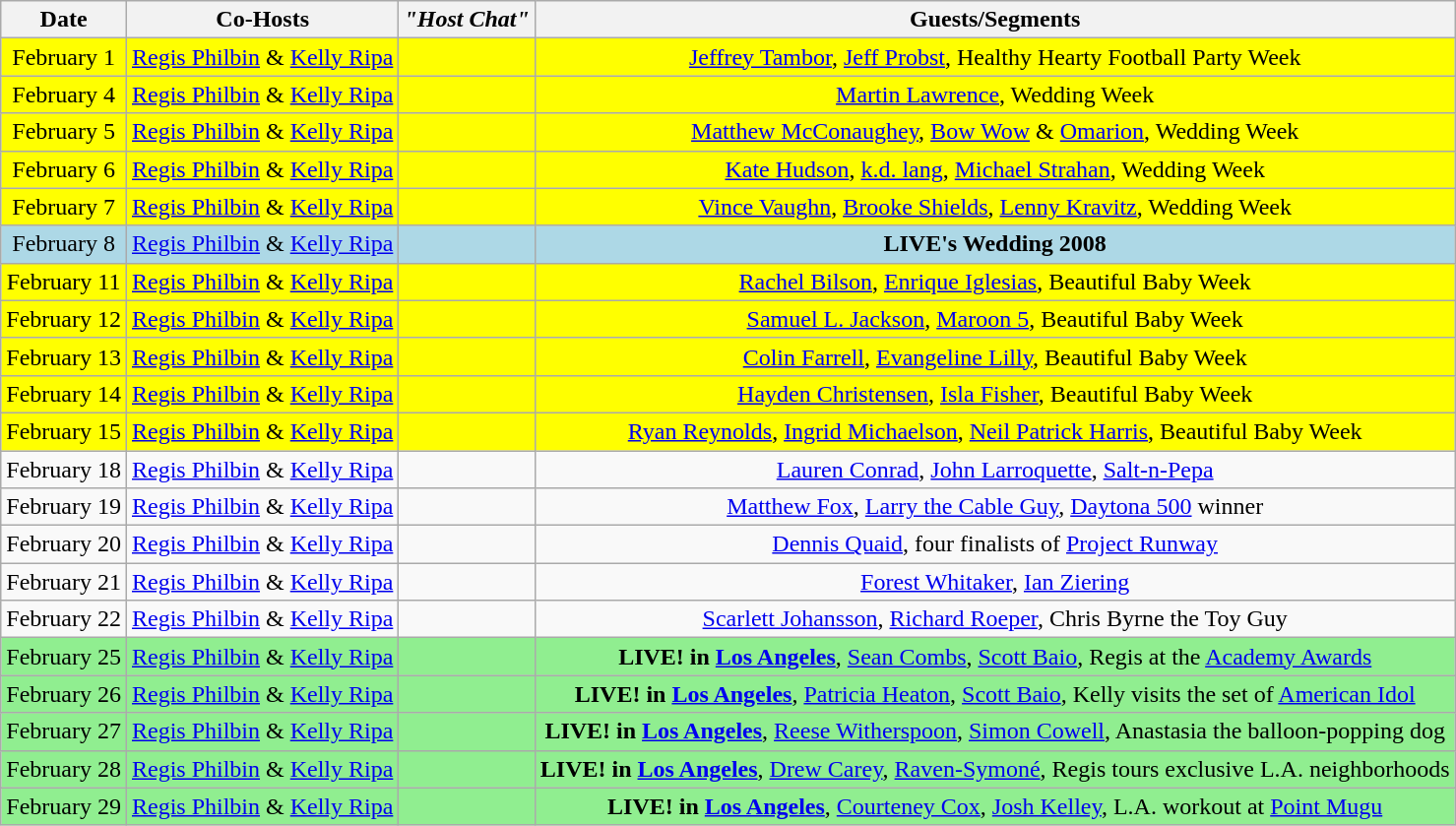<table class="wikitable sortable" style="text-align:center;">
<tr>
<th>Date</th>
<th>Co-Hosts</th>
<th><em>"Host Chat"</em></th>
<th>Guests/Segments</th>
</tr>
<tr style="background:yellow;">
<td>February 1</td>
<td><a href='#'>Regis Philbin</a> & <a href='#'>Kelly Ripa</a></td>
<td></td>
<td><a href='#'>Jeffrey Tambor</a>, <a href='#'>Jeff Probst</a>, Healthy Hearty Football Party Week</td>
</tr>
<tr style="background:yellow;">
<td>February 4</td>
<td><a href='#'>Regis Philbin</a> & <a href='#'>Kelly Ripa</a></td>
<td></td>
<td><a href='#'>Martin Lawrence</a>, Wedding Week</td>
</tr>
<tr style="background:yellow;">
<td>February 5</td>
<td><a href='#'>Regis Philbin</a> & <a href='#'>Kelly Ripa</a></td>
<td></td>
<td><a href='#'>Matthew McConaughey</a>, <a href='#'>Bow Wow</a> & <a href='#'>Omarion</a>, Wedding Week</td>
</tr>
<tr style="background:yellow;">
<td>February 6</td>
<td><a href='#'>Regis Philbin</a> & <a href='#'>Kelly Ripa</a></td>
<td></td>
<td><a href='#'>Kate Hudson</a>, <a href='#'>k.d. lang</a>, <a href='#'>Michael Strahan</a>, Wedding Week</td>
</tr>
<tr style="background:yellow;">
<td>February 7</td>
<td><a href='#'>Regis Philbin</a> & <a href='#'>Kelly Ripa</a></td>
<td></td>
<td><a href='#'>Vince Vaughn</a>, <a href='#'>Brooke Shields</a>, <a href='#'>Lenny Kravitz</a>, Wedding Week</td>
</tr>
<tr style="background:lightblue;">
<td>February 8</td>
<td><a href='#'>Regis Philbin</a> & <a href='#'>Kelly Ripa</a></td>
<td></td>
<td><strong>LIVE's Wedding 2008</strong></td>
</tr>
<tr style="background:yellow;">
<td>February 11</td>
<td><a href='#'>Regis Philbin</a> & <a href='#'>Kelly Ripa</a></td>
<td></td>
<td><a href='#'>Rachel Bilson</a>, <a href='#'>Enrique Iglesias</a>, Beautiful Baby Week</td>
</tr>
<tr style="background:yellow;">
<td>February 12</td>
<td><a href='#'>Regis Philbin</a> & <a href='#'>Kelly Ripa</a></td>
<td></td>
<td><a href='#'>Samuel L. Jackson</a>, <a href='#'>Maroon 5</a>, Beautiful Baby Week</td>
</tr>
<tr style="background:yellow;">
<td>February 13</td>
<td><a href='#'>Regis Philbin</a> & <a href='#'>Kelly Ripa</a></td>
<td></td>
<td><a href='#'>Colin Farrell</a>, <a href='#'>Evangeline Lilly</a>, Beautiful Baby Week</td>
</tr>
<tr style="background:yellow;">
<td>February 14</td>
<td><a href='#'>Regis Philbin</a> & <a href='#'>Kelly Ripa</a></td>
<td></td>
<td><a href='#'>Hayden Christensen</a>, <a href='#'>Isla Fisher</a>, Beautiful Baby Week</td>
</tr>
<tr style="background:yellow;">
<td>February 15</td>
<td><a href='#'>Regis Philbin</a> & <a href='#'>Kelly Ripa</a></td>
<td></td>
<td><a href='#'>Ryan Reynolds</a>, <a href='#'>Ingrid Michaelson</a>, <a href='#'>Neil Patrick Harris</a>, Beautiful Baby Week</td>
</tr>
<tr>
<td>February 18</td>
<td><a href='#'>Regis Philbin</a> & <a href='#'>Kelly Ripa</a></td>
<td></td>
<td><a href='#'>Lauren Conrad</a>, <a href='#'>John Larroquette</a>, <a href='#'>Salt-n-Pepa</a></td>
</tr>
<tr>
<td>February 19</td>
<td><a href='#'>Regis Philbin</a> & <a href='#'>Kelly Ripa</a></td>
<td></td>
<td><a href='#'>Matthew Fox</a>, <a href='#'>Larry the Cable Guy</a>, <a href='#'>Daytona 500</a> winner</td>
</tr>
<tr>
<td>February 20</td>
<td><a href='#'>Regis Philbin</a> & <a href='#'>Kelly Ripa</a></td>
<td></td>
<td><a href='#'>Dennis Quaid</a>, four finalists of <a href='#'>Project Runway</a></td>
</tr>
<tr>
<td>February 21</td>
<td><a href='#'>Regis Philbin</a> & <a href='#'>Kelly Ripa</a></td>
<td></td>
<td><a href='#'>Forest Whitaker</a>, <a href='#'>Ian Ziering</a></td>
</tr>
<tr>
<td>February 22</td>
<td><a href='#'>Regis Philbin</a> & <a href='#'>Kelly Ripa</a></td>
<td></td>
<td><a href='#'>Scarlett Johansson</a>, <a href='#'>Richard Roeper</a>, Chris Byrne the Toy Guy</td>
</tr>
<tr style="background:lightgreen;">
<td>February 25</td>
<td><a href='#'>Regis Philbin</a> & <a href='#'>Kelly Ripa</a></td>
<td></td>
<td><strong>LIVE! in <a href='#'>Los Angeles</a></strong>, <a href='#'>Sean Combs</a>, <a href='#'>Scott Baio</a>, Regis at the <a href='#'>Academy Awards</a></td>
</tr>
<tr style="background:lightgreen;">
<td>February 26</td>
<td><a href='#'>Regis Philbin</a> & <a href='#'>Kelly Ripa</a></td>
<td></td>
<td><strong>LIVE! in <a href='#'>Los Angeles</a></strong>, <a href='#'>Patricia Heaton</a>, <a href='#'>Scott Baio</a>, Kelly visits the set of <a href='#'>American Idol</a></td>
</tr>
<tr style="background:lightgreen;">
<td>February 27</td>
<td><a href='#'>Regis Philbin</a> & <a href='#'>Kelly Ripa</a></td>
<td></td>
<td><strong>LIVE! in <a href='#'>Los Angeles</a></strong>, <a href='#'>Reese Witherspoon</a>, <a href='#'>Simon Cowell</a>, Anastasia the balloon-popping dog</td>
</tr>
<tr style="background:lightgreen;">
<td>February 28</td>
<td><a href='#'>Regis Philbin</a> & <a href='#'>Kelly Ripa</a></td>
<td></td>
<td><strong>LIVE! in <a href='#'>Los Angeles</a></strong>, <a href='#'>Drew Carey</a>, <a href='#'>Raven-Symoné</a>, Regis tours exclusive L.A. neighborhoods</td>
</tr>
<tr style="background:lightgreen;">
<td>February 29</td>
<td><a href='#'>Regis Philbin</a> & <a href='#'>Kelly Ripa</a></td>
<td></td>
<td><strong>LIVE! in <a href='#'>Los Angeles</a></strong>, <a href='#'>Courteney Cox</a>, <a href='#'>Josh Kelley</a>, L.A. workout at <a href='#'>Point Mugu</a></td>
</tr>
</table>
